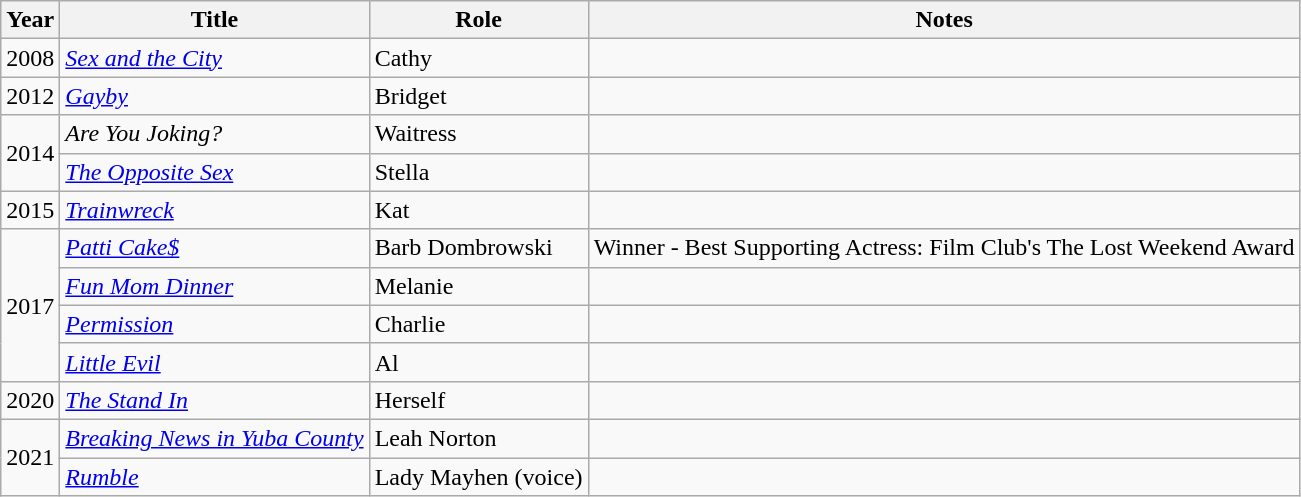<table class="wikitable sortable">
<tr>
<th>Year</th>
<th>Title</th>
<th>Role</th>
<th scope="col">Notes</th>
</tr>
<tr>
<td>2008</td>
<td><em><a href='#'>Sex and the City</a></em></td>
<td>Cathy</td>
<td></td>
</tr>
<tr>
<td>2012</td>
<td><em><a href='#'>Gayby</a></em></td>
<td>Bridget</td>
<td></td>
</tr>
<tr>
<td rowspan="2">2014</td>
<td><em>Are You Joking?</em></td>
<td>Waitress</td>
<td></td>
</tr>
<tr>
<td><em><a href='#'>The Opposite Sex</a></em></td>
<td>Stella</td>
<td></td>
</tr>
<tr>
<td>2015</td>
<td><em><a href='#'>Trainwreck</a></em></td>
<td>Kat</td>
<td></td>
</tr>
<tr>
<td rowspan="4">2017</td>
<td><em><a href='#'>Patti Cake$</a></em></td>
<td>Barb Dombrowski</td>
<td>Winner - Best Supporting Actress: Film Club's The Lost Weekend Award</td>
</tr>
<tr>
<td><em><a href='#'>Fun Mom Dinner</a></em></td>
<td>Melanie</td>
<td></td>
</tr>
<tr>
<td><em><a href='#'>Permission</a></em></td>
<td>Charlie</td>
<td></td>
</tr>
<tr>
<td><em><a href='#'>Little Evil</a></em></td>
<td>Al</td>
<td></td>
</tr>
<tr>
<td>2020</td>
<td><em><a href='#'>The Stand In</a></em></td>
<td>Herself</td>
<td></td>
</tr>
<tr>
<td rowspan="2">2021</td>
<td><em><a href='#'>Breaking News in Yuba County</a></em></td>
<td>Leah Norton</td>
<td></td>
</tr>
<tr>
<td><em><a href='#'>Rumble</a></em></td>
<td>Lady Mayhen (voice)</td>
<td></td>
</tr>
</table>
